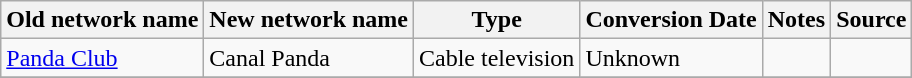<table class="wikitable">
<tr>
<th>Old network name</th>
<th>New network name</th>
<th>Type</th>
<th>Conversion Date</th>
<th>Notes</th>
<th>Source</th>
</tr>
<tr>
<td><a href='#'>Panda Club</a></td>
<td>Canal Panda</td>
<td>Cable television</td>
<td>Unknown</td>
<td></td>
<td></td>
</tr>
<tr>
</tr>
</table>
